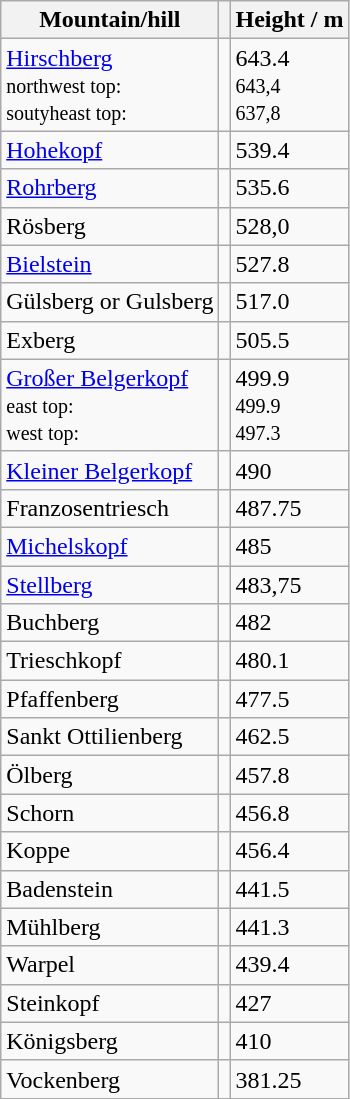<table class="wikitable sortable toptextcells">
<tr>
<th>Mountain/hill</th>
<th class="unsortable"></th>
<th>Height / m</th>
</tr>
<tr>
<td><a href='#'>Hirschberg</a><br><small>northwest top:<br>soutyheast top:</small></td>
<td></td>
<td align="left">643.4<br><small>643,4<br>637,8</small></td>
</tr>
<tr>
<td><a href='#'>Hohekopf</a></td>
<td></td>
<td align="left">539.4</td>
</tr>
<tr>
<td><a href='#'>Rohrberg</a></td>
<td></td>
<td align="left">535.6</td>
</tr>
<tr>
<td>Rösberg</td>
<td></td>
<td align="left">528,0</td>
</tr>
<tr>
<td><a href='#'>Bielstein</a></td>
<td></td>
<td align="left">527.8</td>
</tr>
<tr>
<td>Gülsberg or Gulsberg</td>
<td></td>
<td align="left">517.0</td>
</tr>
<tr>
<td>Exberg</td>
<td></td>
<td align="left">505.5</td>
</tr>
<tr>
<td><a href='#'>Großer Belgerkopf</a><br><small>east top:<br>west top:</small></td>
<td></td>
<td align="left">499.9<br><small>499.9<br>497.3</small></td>
</tr>
<tr>
<td><a href='#'>Kleiner Belgerkopf</a></td>
<td></td>
<td align="left">490</td>
</tr>
<tr>
<td>Franzosentriesch</td>
<td></td>
<td align="left">487.75</td>
</tr>
<tr>
<td><a href='#'>Michelskopf</a></td>
<td></td>
<td align="left">485</td>
</tr>
<tr>
<td><a href='#'>Stellberg</a></td>
<td></td>
<td align="left">483,75</td>
</tr>
<tr>
<td>Buchberg</td>
<td></td>
<td align="left">482</td>
</tr>
<tr>
<td>Trieschkopf</td>
<td></td>
<td align="left">480.1</td>
</tr>
<tr>
<td>Pfaffenberg</td>
<td></td>
<td align="left">477.5</td>
</tr>
<tr>
<td>Sankt Ottilienberg</td>
<td></td>
<td align="left">462.5</td>
</tr>
<tr>
<td>Ölberg</td>
<td></td>
<td align="left">457.8</td>
</tr>
<tr>
<td>Schorn</td>
<td></td>
<td align="left">456.8</td>
</tr>
<tr>
<td>Koppe</td>
<td></td>
<td align="left">456.4</td>
</tr>
<tr>
<td>Badenstein</td>
<td></td>
<td align="left">441.5</td>
</tr>
<tr>
<td>Mühlberg</td>
<td></td>
<td align="left">441.3</td>
</tr>
<tr>
<td>Warpel</td>
<td></td>
<td align="left">439.4</td>
</tr>
<tr>
<td>Steinkopf</td>
<td></td>
<td align="left">427</td>
</tr>
<tr>
<td>Königsberg</td>
<td></td>
<td align="left">410</td>
</tr>
<tr>
<td>Vockenberg</td>
<td></td>
<td align="left">381.25</td>
</tr>
</table>
